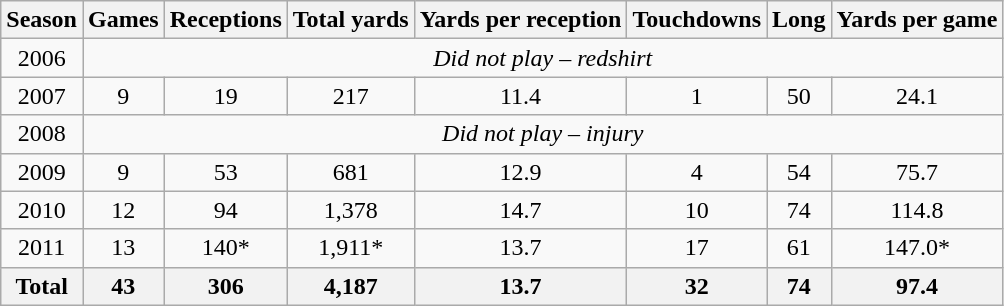<table class=wikitable style="text-align:center;">
<tr>
<th>Season</th>
<th>Games</th>
<th>Receptions</th>
<th>Total yards</th>
<th>Yards per reception</th>
<th>Touchdowns</th>
<th>Long</th>
<th>Yards per game</th>
</tr>
<tr>
<td>2006</td>
<td colspan=7><em>Did not play – redshirt</em></td>
</tr>
<tr>
<td>2007</td>
<td>9</td>
<td>19</td>
<td>217</td>
<td>11.4</td>
<td>1</td>
<td>50</td>
<td>24.1</td>
</tr>
<tr>
<td>2008</td>
<td colspan=7><em>Did not play – injury</em></td>
</tr>
<tr>
<td>2009</td>
<td>9</td>
<td>53</td>
<td>681</td>
<td>12.9</td>
<td>4</td>
<td>54</td>
<td>75.7</td>
</tr>
<tr>
<td>2010</td>
<td>12</td>
<td>94</td>
<td>1,378</td>
<td>14.7</td>
<td>10</td>
<td>74</td>
<td>114.8</td>
</tr>
<tr>
<td>2011</td>
<td>13</td>
<td>140*</td>
<td>1,911*</td>
<td>13.7</td>
<td>17</td>
<td>61</td>
<td>147.0*</td>
</tr>
<tr>
<th>Total</th>
<th>43</th>
<th>306</th>
<th>4,187</th>
<th>13.7</th>
<th>32</th>
<th>74</th>
<th>97.4</th>
</tr>
</table>
